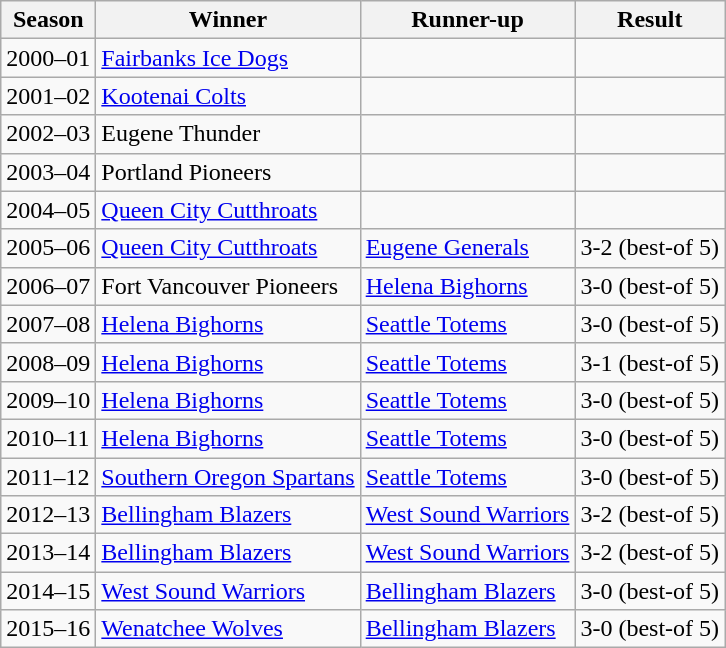<table class="wikitable">
<tr>
<th>Season</th>
<th>Winner</th>
<th>Runner-up</th>
<th>Result</th>
</tr>
<tr>
<td>2000–01</td>
<td><a href='#'>Fairbanks Ice Dogs</a></td>
<td></td>
<td></td>
</tr>
<tr>
<td>2001–02</td>
<td><a href='#'>Kootenai Colts</a></td>
<td></td>
<td></td>
</tr>
<tr>
<td>2002–03</td>
<td>Eugene Thunder</td>
<td></td>
<td></td>
</tr>
<tr>
<td>2003–04</td>
<td>Portland Pioneers</td>
<td></td>
<td></td>
</tr>
<tr>
<td>2004–05</td>
<td><a href='#'>Queen City Cutthroats</a></td>
<td></td>
<td></td>
</tr>
<tr>
<td>2005–06</td>
<td><a href='#'>Queen City Cutthroats</a></td>
<td><a href='#'>Eugene Generals</a></td>
<td>3-2 (best-of 5)</td>
</tr>
<tr>
<td>2006–07</td>
<td>Fort Vancouver Pioneers</td>
<td><a href='#'>Helena Bighorns</a></td>
<td>3-0 (best-of 5)</td>
</tr>
<tr>
<td>2007–08</td>
<td><a href='#'>Helena Bighorns</a></td>
<td><a href='#'>Seattle Totems</a></td>
<td>3-0 (best-of 5)</td>
</tr>
<tr>
<td>2008–09</td>
<td><a href='#'>Helena Bighorns</a></td>
<td><a href='#'>Seattle Totems</a></td>
<td>3-1 (best-of 5)</td>
</tr>
<tr>
<td>2009–10</td>
<td><a href='#'>Helena Bighorns</a></td>
<td><a href='#'>Seattle Totems</a></td>
<td>3-0 (best-of 5)</td>
</tr>
<tr>
<td>2010–11</td>
<td><a href='#'>Helena Bighorns</a></td>
<td><a href='#'>Seattle Totems</a></td>
<td>3-0 (best-of 5)</td>
</tr>
<tr>
<td>2011–12</td>
<td><a href='#'>Southern Oregon Spartans</a></td>
<td><a href='#'>Seattle Totems</a></td>
<td>3-0 (best-of 5)</td>
</tr>
<tr>
<td>2012–13</td>
<td><a href='#'>Bellingham Blazers</a></td>
<td><a href='#'>West Sound Warriors</a></td>
<td>3-2 (best-of 5)</td>
</tr>
<tr>
<td>2013–14</td>
<td><a href='#'>Bellingham Blazers</a></td>
<td><a href='#'>West Sound Warriors</a></td>
<td>3-2 (best-of 5)</td>
</tr>
<tr>
<td>2014–15</td>
<td><a href='#'>West Sound Warriors</a></td>
<td><a href='#'>Bellingham Blazers</a></td>
<td>3-0 (best-of 5)</td>
</tr>
<tr>
<td>2015–16</td>
<td><a href='#'>Wenatchee Wolves</a></td>
<td><a href='#'>Bellingham Blazers</a></td>
<td>3-0 (best-of 5)</td>
</tr>
</table>
